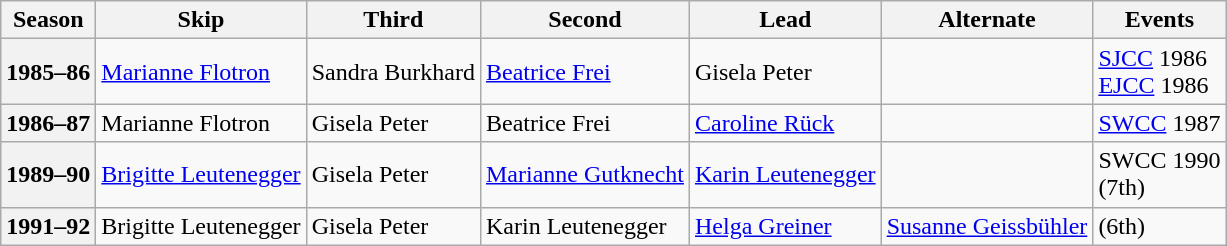<table class="wikitable">
<tr>
<th scope="col">Season</th>
<th scope="col">Skip</th>
<th scope="col">Third</th>
<th scope="col">Second</th>
<th scope="col">Lead</th>
<th scope="col">Alternate</th>
<th scope="col">Events</th>
</tr>
<tr>
<th scope="row">1985–86</th>
<td><a href='#'>Marianne Flotron</a></td>
<td>Sandra Burkhard</td>
<td><a href='#'>Beatrice Frei</a></td>
<td>Gisela Peter</td>
<td></td>
<td><a href='#'>SJCC</a> 1986 <br><a href='#'>EJCC</a> 1986 </td>
</tr>
<tr>
<th scope="row">1986–87</th>
<td>Marianne Flotron</td>
<td>Gisela Peter</td>
<td>Beatrice Frei</td>
<td><a href='#'>Caroline Rück</a></td>
<td></td>
<td><a href='#'>SWCC</a> 1987 <br> </td>
</tr>
<tr>
<th scope="row">1989–90</th>
<td><a href='#'>Brigitte Leutenegger</a></td>
<td>Gisela Peter</td>
<td><a href='#'>Marianne Gutknecht</a></td>
<td><a href='#'>Karin Leutenegger</a></td>
<td></td>
<td>SWCC 1990 <br> (7th)</td>
</tr>
<tr>
<th scope="row">1991–92</th>
<td>Brigitte Leutenegger</td>
<td>Gisela Peter</td>
<td>Karin Leutenegger</td>
<td><a href='#'>Helga Greiner</a></td>
<td><a href='#'>Susanne Geissbühler</a></td>
<td> (6th)</td>
</tr>
</table>
